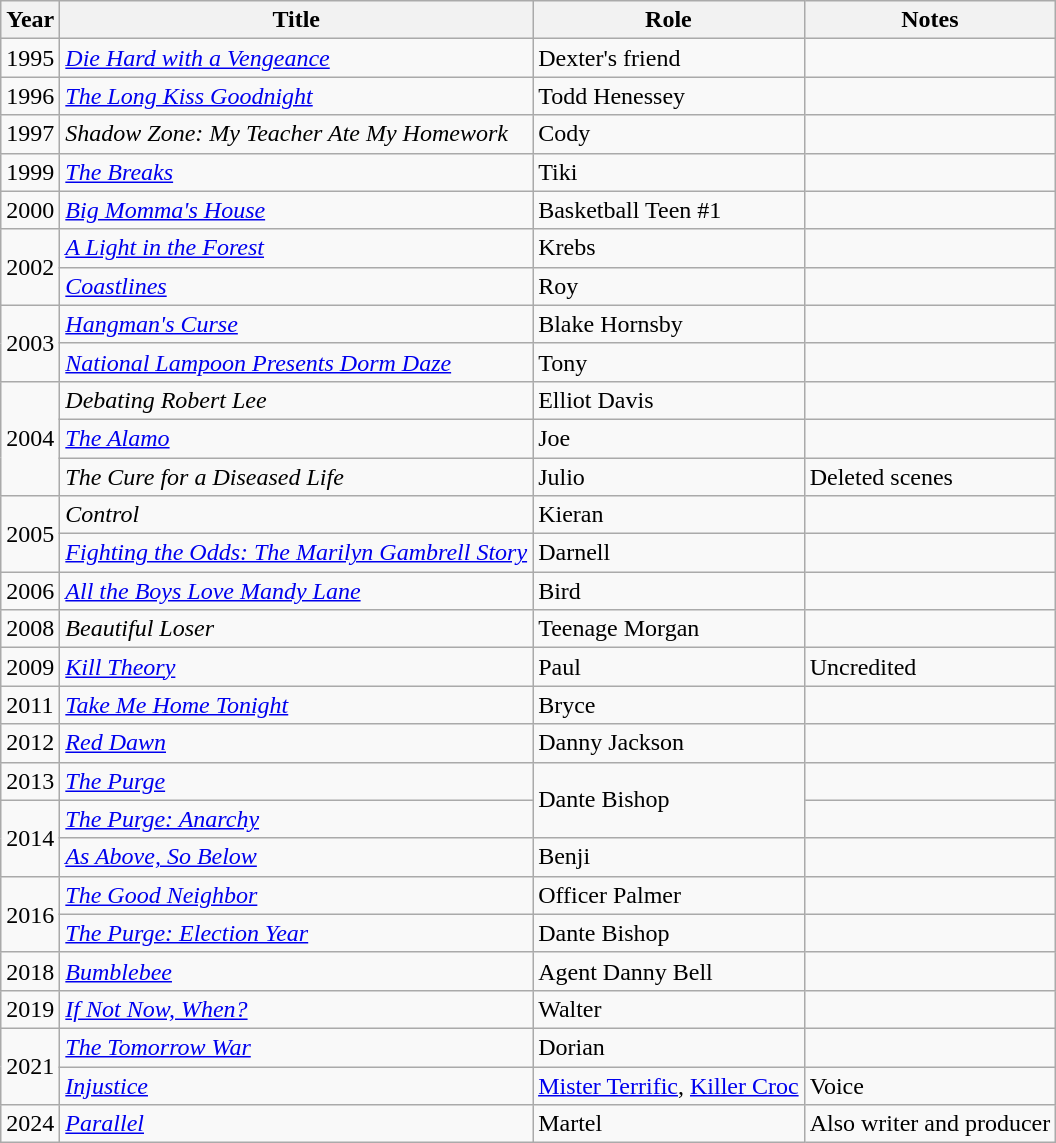<table class="wikitable sortable">
<tr>
<th>Year</th>
<th>Title</th>
<th>Role</th>
<th class="unsortable">Notes</th>
</tr>
<tr>
<td>1995</td>
<td><em><a href='#'>Die Hard with a Vengeance</a></em></td>
<td>Dexter's friend</td>
<td></td>
</tr>
<tr>
<td>1996</td>
<td><em><a href='#'>The Long Kiss Goodnight</a></em></td>
<td>Todd Henessey</td>
<td></td>
</tr>
<tr>
<td>1997</td>
<td><em>Shadow Zone: My Teacher Ate My Homework</em></td>
<td>Cody</td>
<td></td>
</tr>
<tr>
<td>1999</td>
<td><em><a href='#'>The Breaks</a></em></td>
<td>Tiki</td>
<td></td>
</tr>
<tr>
<td>2000</td>
<td><em><a href='#'>Big Momma's House</a></em></td>
<td>Basketball Teen #1</td>
<td></td>
</tr>
<tr>
<td rowspan="2">2002</td>
<td><em><a href='#'>A Light in the Forest</a></em></td>
<td>Krebs</td>
<td></td>
</tr>
<tr>
<td><em><a href='#'>Coastlines</a></em></td>
<td>Roy</td>
<td></td>
</tr>
<tr>
<td rowspan="2">2003</td>
<td><em><a href='#'>Hangman's Curse</a></em></td>
<td>Blake Hornsby</td>
<td></td>
</tr>
<tr>
<td><em><a href='#'>National Lampoon Presents Dorm Daze</a></em></td>
<td>Tony</td>
<td></td>
</tr>
<tr>
<td rowspan="3">2004</td>
<td><em>Debating Robert Lee</em></td>
<td>Elliot Davis</td>
<td></td>
</tr>
<tr>
<td><em><a href='#'>The Alamo</a></em></td>
<td>Joe</td>
<td></td>
</tr>
<tr>
<td><em>The Cure for a Diseased Life</em></td>
<td>Julio</td>
<td>Deleted scenes</td>
</tr>
<tr>
<td rowspan="2">2005</td>
<td><em>Control</em></td>
<td>Kieran</td>
<td></td>
</tr>
<tr>
<td><em><a href='#'>Fighting the Odds: The Marilyn Gambrell Story</a></em></td>
<td>Darnell</td>
<td></td>
</tr>
<tr>
<td>2006</td>
<td><em><a href='#'>All the Boys Love Mandy Lane</a></em></td>
<td>Bird</td>
<td></td>
</tr>
<tr>
<td>2008</td>
<td><em>Beautiful Loser</em></td>
<td>Teenage Morgan</td>
<td></td>
</tr>
<tr>
<td>2009</td>
<td><em><a href='#'>Kill Theory</a></em></td>
<td>Paul</td>
<td>Uncredited</td>
</tr>
<tr>
<td>2011</td>
<td><em><a href='#'>Take Me Home Tonight</a></em></td>
<td>Bryce</td>
<td></td>
</tr>
<tr>
<td>2012</td>
<td><em><a href='#'>Red Dawn</a></em></td>
<td>Danny Jackson</td>
<td></td>
</tr>
<tr>
<td>2013</td>
<td><em><a href='#'>The Purge</a></em></td>
<td rowspan="2">Dante Bishop</td>
<td></td>
</tr>
<tr>
<td rowspan="2">2014</td>
<td><em><a href='#'>The Purge: Anarchy</a></em></td>
<td></td>
</tr>
<tr>
<td><em><a href='#'>As Above, So Below</a></em></td>
<td>Benji</td>
<td></td>
</tr>
<tr>
<td rowspan="2">2016</td>
<td><em><a href='#'>The Good Neighbor</a></em></td>
<td>Officer Palmer</td>
<td></td>
</tr>
<tr>
<td><em><a href='#'>The Purge: Election Year</a></em></td>
<td>Dante Bishop</td>
<td></td>
</tr>
<tr>
<td>2018</td>
<td><em><a href='#'>Bumblebee</a></em></td>
<td>Agent Danny Bell</td>
<td></td>
</tr>
<tr>
<td>2019</td>
<td><em><a href='#'>If Not Now, When?</a></em></td>
<td>Walter</td>
<td></td>
</tr>
<tr>
<td rowspan="2">2021</td>
<td><em><a href='#'>The Tomorrow War</a></em></td>
<td>Dorian</td>
<td></td>
</tr>
<tr>
<td><em><a href='#'>Injustice</a></em></td>
<td><a href='#'>Mister Terrific</a>, <a href='#'>Killer Croc</a></td>
<td>Voice</td>
</tr>
<tr>
<td>2024</td>
<td><em><a href='#'>Parallel</a></em></td>
<td>Martel</td>
<td>Also writer and producer</td>
</tr>
</table>
